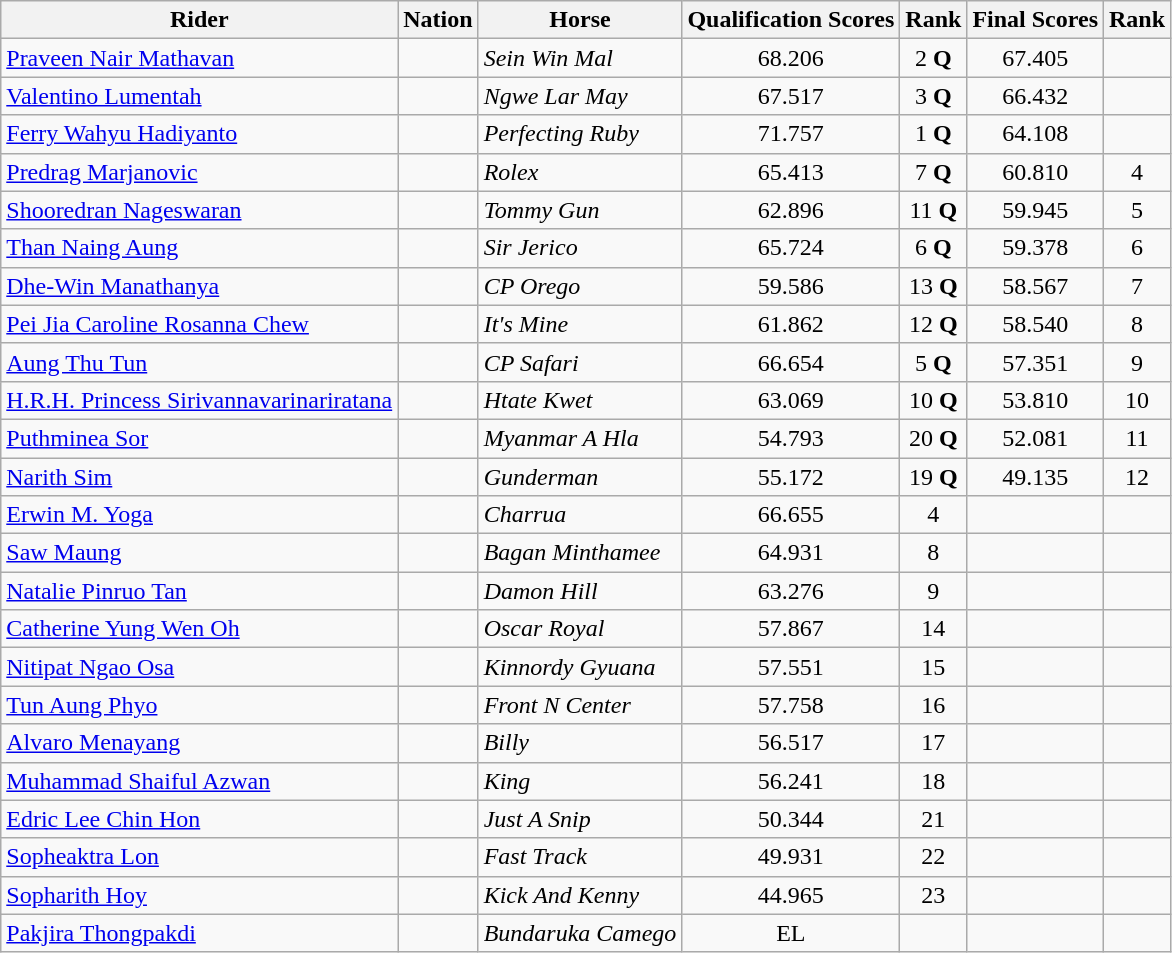<table class="wikitable sortable" style="text-align:center">
<tr>
<th>Rider</th>
<th>Nation</th>
<th>Horse</th>
<th>Qualification Scores</th>
<th>Rank</th>
<th>Final Scores</th>
<th>Rank</th>
</tr>
<tr>
<td align=left><a href='#'>Praveen Nair Mathavan</a></td>
<td align=left></td>
<td align=left><em>Sein Win Mal</em></td>
<td>68.206</td>
<td>2 <strong>Q</strong></td>
<td>67.405</td>
<td></td>
</tr>
<tr>
<td align=left><a href='#'>Valentino Lumentah</a></td>
<td align=left></td>
<td align=left><em>Ngwe Lar May</em></td>
<td>67.517</td>
<td>3 <strong>Q</strong></td>
<td>66.432</td>
<td></td>
</tr>
<tr>
<td align=left><a href='#'>Ferry Wahyu Hadiyanto</a></td>
<td align=left></td>
<td align=left><em>Perfecting Ruby</em></td>
<td>71.757</td>
<td>1 <strong>Q</strong></td>
<td>64.108</td>
<td></td>
</tr>
<tr>
<td align=left><a href='#'>Predrag Marjanovic</a></td>
<td align=left></td>
<td align=left><em>Rolex</em></td>
<td>65.413</td>
<td>7 <strong>Q</strong></td>
<td>60.810</td>
<td>4</td>
</tr>
<tr>
<td align=left><a href='#'>Shooredran Nageswaran</a></td>
<td align=left></td>
<td align=left><em>Tommy Gun</em></td>
<td>62.896</td>
<td>11 <strong>Q</strong></td>
<td>59.945</td>
<td>5</td>
</tr>
<tr>
<td align=left><a href='#'>Than Naing Aung</a></td>
<td align=left></td>
<td align=left><em>Sir Jerico</em></td>
<td>65.724</td>
<td>6 <strong>Q</strong></td>
<td>59.378</td>
<td>6</td>
</tr>
<tr>
<td align=left><a href='#'>Dhe-Win Manathanya</a></td>
<td align=left></td>
<td align=left><em>CP Orego</em></td>
<td>59.586</td>
<td>13 <strong>Q</strong></td>
<td>58.567</td>
<td>7</td>
</tr>
<tr>
<td align=left><a href='#'>Pei Jia Caroline Rosanna Chew</a></td>
<td align=left></td>
<td align=left><em>It's Mine</em></td>
<td>61.862</td>
<td>12 <strong>Q</strong></td>
<td>58.540</td>
<td>8</td>
</tr>
<tr>
<td align=left><a href='#'>Aung Thu Tun</a></td>
<td align=left></td>
<td align=left><em>CP Safari</em></td>
<td>66.654</td>
<td>5 <strong>Q</strong></td>
<td>57.351</td>
<td>9</td>
</tr>
<tr>
<td align=left><a href='#'>H.R.H. Princess Sirivannavarinariratana</a></td>
<td align=left></td>
<td align=left><em>Htate Kwet</em></td>
<td>63.069</td>
<td>10 <strong>Q</strong></td>
<td>53.810</td>
<td>10</td>
</tr>
<tr>
<td align=left><a href='#'>Puthminea Sor</a></td>
<td align=left></td>
<td align=left><em>Myanmar A Hla</em></td>
<td>54.793</td>
<td>20 <strong>Q</strong></td>
<td>52.081</td>
<td>11</td>
</tr>
<tr>
<td align=left><a href='#'>Narith Sim</a></td>
<td align=left></td>
<td align=left><em>Gunderman</em></td>
<td>55.172</td>
<td>19 <strong>Q</strong></td>
<td>49.135</td>
<td>12</td>
</tr>
<tr>
<td align=left><a href='#'>Erwin M. Yoga</a></td>
<td align=left></td>
<td align=left><em>Charrua</em></td>
<td>66.655</td>
<td>4</td>
<td></td>
<td></td>
</tr>
<tr>
<td align=left><a href='#'>Saw Maung</a></td>
<td align=left></td>
<td align=left><em>Bagan Minthamee</em></td>
<td>64.931</td>
<td>8</td>
<td></td>
<td></td>
</tr>
<tr>
<td align=left><a href='#'>Natalie Pinruo Tan</a></td>
<td align=left></td>
<td align=left><em>Damon Hill</em></td>
<td>63.276</td>
<td>9</td>
<td></td>
<td></td>
</tr>
<tr>
<td align=left><a href='#'>Catherine Yung Wen Oh</a></td>
<td align=left></td>
<td align=left><em>Oscar Royal</em></td>
<td>57.867</td>
<td>14</td>
<td></td>
<td></td>
</tr>
<tr>
<td align=left><a href='#'>Nitipat Ngao Osa</a></td>
<td align=left></td>
<td align=left><em>Kinnordy Gyuana</em></td>
<td>57.551</td>
<td>15</td>
<td></td>
<td></td>
</tr>
<tr>
<td align=left><a href='#'>Tun Aung Phyo</a></td>
<td align=left></td>
<td align=left><em>Front N Center</em></td>
<td>57.758</td>
<td>16</td>
<td></td>
<td></td>
</tr>
<tr>
<td align=left><a href='#'>Alvaro Menayang</a></td>
<td align=left></td>
<td align=left><em>Billy</em></td>
<td>56.517</td>
<td>17</td>
<td></td>
<td></td>
</tr>
<tr>
<td align=left><a href='#'>Muhammad Shaiful Azwan</a></td>
<td align=left></td>
<td align=left><em>King</em></td>
<td>56.241</td>
<td>18</td>
<td></td>
<td></td>
</tr>
<tr>
<td align=left><a href='#'>Edric Lee Chin Hon</a></td>
<td align=left></td>
<td align=left><em>Just A Snip</em></td>
<td>50.344</td>
<td>21</td>
<td></td>
<td></td>
</tr>
<tr>
<td align=left><a href='#'>Sopheaktra Lon</a></td>
<td align=left></td>
<td align=left><em>Fast Track</em></td>
<td>49.931</td>
<td>22</td>
<td></td>
<td></td>
</tr>
<tr>
<td align=left><a href='#'>Sopharith Hoy</a></td>
<td align=left></td>
<td align=left><em>Kick And Kenny</em></td>
<td>44.965</td>
<td>23</td>
<td></td>
<td></td>
</tr>
<tr>
<td align=left><a href='#'>Pakjira Thongpakdi</a></td>
<td align=left></td>
<td align=left><em>Bundaruka Camego</em></td>
<td>EL</td>
<td></td>
<td></td>
<td></td>
</tr>
</table>
